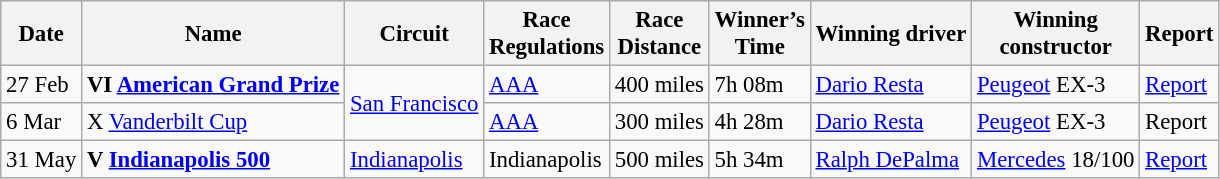<table class="wikitable" style="font-size:95%">
<tr>
<th>Date</th>
<th>Name</th>
<th>Circuit</th>
<th>Race<br>Regulations</th>
<th>Race<br>Distance</th>
<th>Winner’s<br>Time</th>
<th>Winning driver</th>
<th>Winning<br>constructor</th>
<th>Report</th>
</tr>
<tr>
<td>27 Feb</td>
<td> <strong>VI <a href='#'>American Grand Prize</a></strong></td>
<td rowspan=2><a href='#'>San Francisco</a></td>
<td><a href='#'>AAA</a></td>
<td>400 miles</td>
<td>7h 08m</td>
<td> <a href='#'>Dario Resta</a></td>
<td><a href='#'>Peugeot</a> EX-3</td>
<td><a href='#'>Report</a></td>
</tr>
<tr>
<td>6 Mar</td>
<td> X <a href='#'>Vanderbilt Cup</a></td>
<td><a href='#'>AAA</a></td>
<td>300 miles</td>
<td>4h 28m</td>
<td> <a href='#'>Dario Resta</a></td>
<td><a href='#'>Peugeot</a> EX-3</td>
<td>Report</td>
</tr>
<tr>
<td>31 May</td>
<td> <strong>V <a href='#'>Indianapolis 500</a></strong></td>
<td><a href='#'>Indianapolis</a></td>
<td>Indianapolis</td>
<td>500 miles</td>
<td>5h 34m</td>
<td> <a href='#'>Ralph DePalma</a></td>
<td><a href='#'>Mercedes</a> 18/100</td>
<td><a href='#'>Report</a></td>
</tr>
</table>
